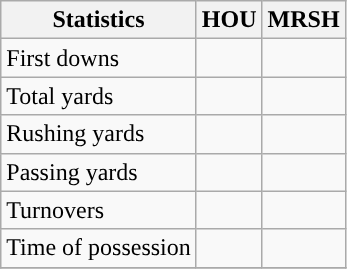<table class="wikitable">
<tr>
<th>Statistics</th>
<th>HOU</th>
<th>MRSH</th>
</tr>
<tr>
<td>First downs</td>
<td></td>
<td></td>
</tr>
<tr>
<td>Total yards</td>
<td></td>
<td></td>
</tr>
<tr>
<td>Rushing yards</td>
<td></td>
<td></td>
</tr>
<tr>
<td>Passing yards</td>
<td></td>
<td></td>
</tr>
<tr>
<td>Turnovers</td>
<td></td>
<td></td>
</tr>
<tr>
<td>Time of possession</td>
<td></td>
<td></td>
</tr>
<tr>
</tr>
</table>
